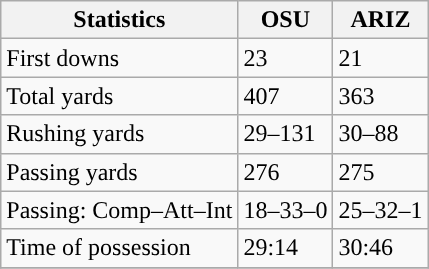<table class="wikitable" style="float: left;">
<tr>
<th>Statistics</th>
<th>OSU</th>
<th>ARIZ</th>
</tr>
<tr>
<td>First downs</td>
<td>23</td>
<td>21</td>
</tr>
<tr>
<td>Total yards</td>
<td>407</td>
<td>363</td>
</tr>
<tr>
<td>Rushing yards</td>
<td>29–131</td>
<td>30–88</td>
</tr>
<tr>
<td>Passing yards</td>
<td>276</td>
<td>275</td>
</tr>
<tr>
<td>Passing: Comp–Att–Int</td>
<td>18–33–0</td>
<td>25–32–1</td>
</tr>
<tr>
<td>Time of possession</td>
<td>29:14</td>
<td>30:46</td>
</tr>
<tr>
</tr>
</table>
